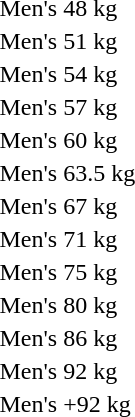<table>
<tr>
<td>Men's 48 kg</td>
<td></td>
<td nowrap></td>
<td></td>
</tr>
<tr>
<td rowspan=2>Men's 51 kg</td>
<td rowspan=2></td>
<td rowspan=2></td>
<td></td>
</tr>
<tr>
<td nowrap></td>
</tr>
<tr>
<td rowspan=2>Men's 54 kg</td>
<td rowspan=2 nowrap></td>
<td rowspan=2></td>
<td></td>
</tr>
<tr>
<td></td>
</tr>
<tr>
<td rowspan=2>Men's 57 kg</td>
<td rowspan=2></td>
<td rowspan=2></td>
<td></td>
</tr>
<tr>
<td></td>
</tr>
<tr>
<td rowspan=2>Men's 60 kg</td>
<td rowspan=2></td>
<td rowspan=2></td>
<td></td>
</tr>
<tr>
<td></td>
</tr>
<tr>
<td>Men's 63.5 kg</td>
<td></td>
<td></td>
<td></td>
</tr>
<tr>
<td rowspan=2>Men's 67 kg</td>
<td rowspan=2></td>
<td rowspan=2></td>
<td></td>
</tr>
<tr>
<td></td>
</tr>
<tr>
<td rowspan=2>Men's 71 kg</td>
<td rowspan=2></td>
<td rowspan=2></td>
<td></td>
</tr>
<tr>
<td></td>
</tr>
<tr>
<td rowspan=2>Men's 75 kg</td>
<td rowspan=2></td>
<td rowspan=2></td>
<td></td>
</tr>
<tr>
<td></td>
</tr>
<tr>
<td>Men's 80 kg</td>
<td></td>
<td></td>
<td></td>
</tr>
<tr>
<td rowspan=2>Men's 86 kg</td>
<td rowspan=2></td>
<td rowspan=2></td>
<td></td>
</tr>
<tr>
<td></td>
</tr>
<tr>
<td rowspan=2>Men's 92 kg</td>
<td rowspan=2 nowrap></td>
<td rowspan=2></td>
<td></td>
</tr>
<tr>
<td></td>
</tr>
<tr>
<td rowspan=2>Men's +92 kg</td>
<td rowspan=2></td>
<td rowspan=2></td>
<td></td>
</tr>
<tr>
<td></td>
</tr>
</table>
